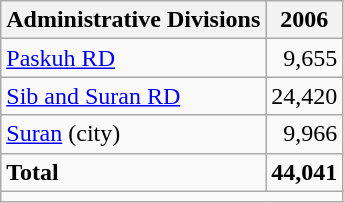<table class="wikitable">
<tr>
<th>Administrative Divisions</th>
<th>2006</th>
</tr>
<tr>
<td><a href='#'>Paskuh RD</a></td>
<td style="text-align: right;">9,655</td>
</tr>
<tr>
<td><a href='#'>Sib and Suran RD</a></td>
<td style="text-align: right;">24,420</td>
</tr>
<tr>
<td><a href='#'>Suran</a> (city)</td>
<td style="text-align: right;">9,966</td>
</tr>
<tr>
<td><strong>Total</strong></td>
<td style="text-align: right;"><strong>44,041</strong></td>
</tr>
<tr>
<td colspan=4></td>
</tr>
</table>
